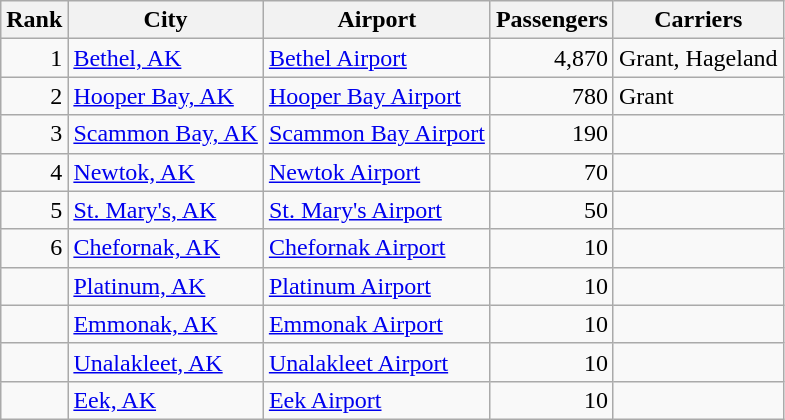<table class="wikitable">
<tr>
<th>Rank</th>
<th>City</th>
<th>Airport</th>
<th>Passengers</th>
<th>Carriers</th>
</tr>
<tr>
<td align=right>1</td>
<td> <a href='#'>Bethel, AK</a></td>
<td><a href='#'>Bethel Airport</a></td>
<td align=right>4,870</td>
<td>Grant, Hageland</td>
</tr>
<tr>
<td align=right>2</td>
<td> <a href='#'>Hooper Bay, AK</a></td>
<td><a href='#'>Hooper Bay Airport</a></td>
<td align=right>780</td>
<td>Grant</td>
</tr>
<tr>
<td align=right>3</td>
<td> <a href='#'>Scammon Bay, AK</a></td>
<td><a href='#'>Scammon Bay Airport</a></td>
<td align=right>190</td>
<td></td>
</tr>
<tr>
<td align=right>4</td>
<td> <a href='#'>Newtok, AK</a></td>
<td><a href='#'>Newtok Airport</a></td>
<td align=right>70</td>
<td></td>
</tr>
<tr>
<td align=right>5</td>
<td> <a href='#'>St. Mary's, AK</a></td>
<td><a href='#'>St. Mary's Airport</a></td>
<td align=right>50</td>
<td></td>
</tr>
<tr>
<td align=right>6</td>
<td> <a href='#'>Chefornak, AK</a></td>
<td><a href='#'>Chefornak Airport</a></td>
<td align=right>10</td>
<td></td>
</tr>
<tr>
<td align=right></td>
<td> <a href='#'>Platinum, AK</a></td>
<td><a href='#'>Platinum Airport</a></td>
<td align=right>10</td>
<td></td>
</tr>
<tr>
<td align=right></td>
<td> <a href='#'>Emmonak, AK</a></td>
<td><a href='#'>Emmonak Airport</a></td>
<td align=right>10</td>
<td></td>
</tr>
<tr>
<td align=right></td>
<td> <a href='#'>Unalakleet, AK</a></td>
<td><a href='#'>Unalakleet Airport</a></td>
<td align=right>10</td>
<td></td>
</tr>
<tr>
<td align=right></td>
<td> <a href='#'>Eek, AK</a></td>
<td><a href='#'>Eek Airport</a></td>
<td align=right>10</td>
<td></td>
</tr>
</table>
